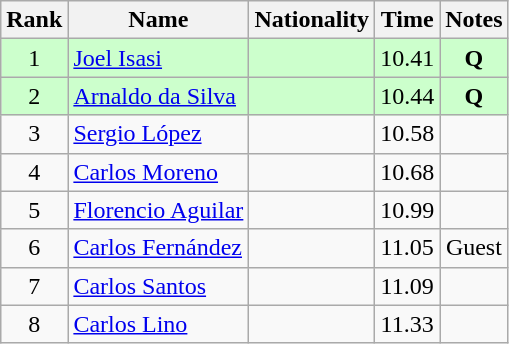<table class="wikitable sortable" style="text-align:center">
<tr>
<th>Rank</th>
<th>Name</th>
<th>Nationality</th>
<th>Time</th>
<th>Notes</th>
</tr>
<tr bgcolor=ccffcc>
<td align=center>1</td>
<td align=left><a href='#'>Joel Isasi</a></td>
<td align=left></td>
<td>10.41</td>
<td><strong>Q</strong></td>
</tr>
<tr bgcolor=ccffcc>
<td align=center>2</td>
<td align=left><a href='#'>Arnaldo da Silva</a></td>
<td align=left></td>
<td>10.44</td>
<td><strong>Q</strong></td>
</tr>
<tr>
<td align=center>3</td>
<td align=left><a href='#'>Sergio López</a></td>
<td align=left></td>
<td>10.58</td>
<td></td>
</tr>
<tr>
<td align=center>4</td>
<td align=left><a href='#'>Carlos Moreno</a></td>
<td align=left></td>
<td>10.68</td>
<td></td>
</tr>
<tr>
<td align=center>5</td>
<td align=left><a href='#'>Florencio Aguilar</a></td>
<td align=left></td>
<td>10.99</td>
<td></td>
</tr>
<tr>
<td align=center>6</td>
<td align=left><a href='#'>Carlos Fernández</a></td>
<td align=left></td>
<td>11.05</td>
<td>Guest</td>
</tr>
<tr>
<td align=center>7</td>
<td align=left><a href='#'>Carlos Santos</a></td>
<td align=left></td>
<td>11.09</td>
<td></td>
</tr>
<tr>
<td align=center>8</td>
<td align=left><a href='#'>Carlos Lino</a></td>
<td align=left></td>
<td>11.33</td>
<td></td>
</tr>
</table>
